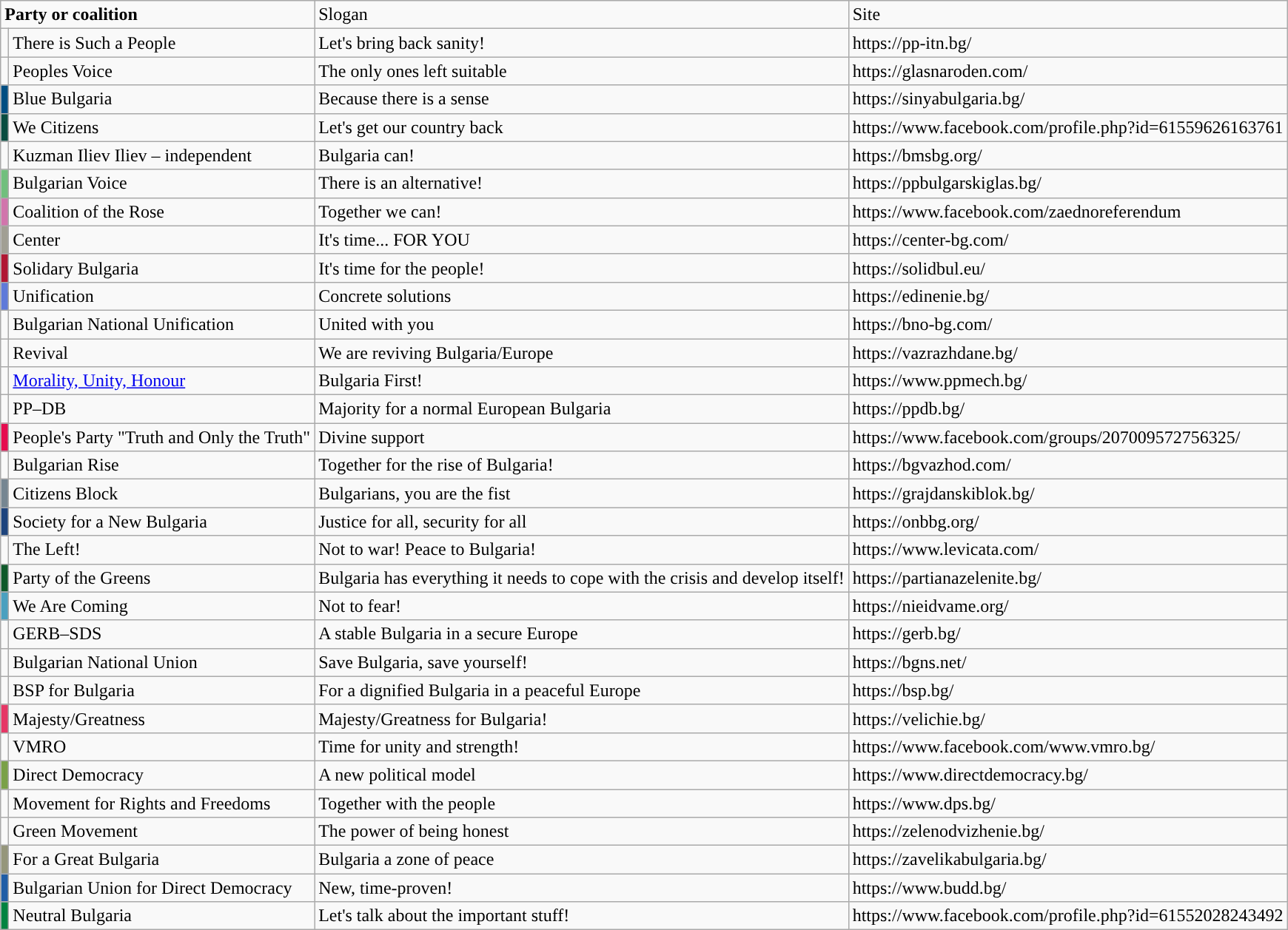<table class="wikitable">
<tr>
<td colspan="2"><strong>Party or coalition</strong></td>
<td>Slogan</td>
<td>Site</td>
</tr>
<tr>
<td style="background:"></td>
<td>There is Such a People</td>
<td>Let's bring back sanity!</td>
<td>https://pp-itn.bg/</td>
</tr>
<tr>
<td style="background:"></td>
<td>Peoples Voice</td>
<td>The only ones left suitable</td>
<td>https://glasnaroden.com/</td>
</tr>
<tr>
<td style="background:#004E82"></td>
<td>Blue Bulgaria</td>
<td>Because there is a sense</td>
<td>https://sinyabulgaria.bg/</td>
</tr>
<tr>
<td style="background:#094D40"></td>
<td>We Citizens</td>
<td>Let's get our country back</td>
<td>https://www.facebook.com/profile.php?id=61559626163761</td>
</tr>
<tr>
<td style="background:"></td>
<td>Kuzman Iliev Iliev – independent</td>
<td>Bulgaria can!</td>
<td>https://bmsbg.org/</td>
</tr>
<tr>
<td style="background:#71bf7d"></td>
<td>Bulgarian Voice</td>
<td>There is an alternative!</td>
<td>https://ppbulgarskiglas.bg/</td>
</tr>
<tr>
<td style="background:#d175ac"></td>
<td>Coalition of the Rose</td>
<td>Together we can!</td>
<td>https://www.facebook.com/zaednoreferendum</td>
</tr>
<tr>
<td style="background:#a19f94"></td>
<td>Center</td>
<td>It's time... FOR YOU</td>
<td>https://center-bg.com/</td>
</tr>
<tr>
<td style="background:#b01733"></td>
<td>Solidary Bulgaria</td>
<td>It's time for the people!</td>
<td>https://solidbul.eu/</td>
</tr>
<tr>
<td style="background:#5f7ad9"></td>
<td>Unification</td>
<td>Concrete solutions</td>
<td>https://edinenie.bg/</td>
</tr>
<tr>
<td style="background:"></td>
<td>Bulgarian National Unification</td>
<td>United with you</td>
<td>https://bno-bg.com/ </td>
</tr>
<tr>
<td style="background:"></td>
<td>Revival</td>
<td>We are reviving Bulgaria/Europe</td>
<td>https://vazrazhdane.bg/</td>
</tr>
<tr>
<td style="background:"></td>
<td><a href='#'>Morality, Unity, Honour</a></td>
<td>Bulgaria First!</td>
<td>https://www.ppmech.bg/</td>
</tr>
<tr>
<td style="background:"></td>
<td>PP–DB</td>
<td>Majority for a normal European Bulgaria</td>
<td>https://ppdb.bg/</td>
</tr>
<tr>
<td style="background:#E60B4F"></td>
<td>People's Party "Truth and Only the Truth"</td>
<td>Divine support</td>
<td>https://www.facebook.com/groups/207009572756325/</td>
</tr>
<tr>
<td style="background:"></td>
<td>Bulgarian Rise</td>
<td>Together for the rise of Bulgaria!</td>
<td>https://bgvazhod.com/</td>
</tr>
<tr>
<td style="background:#768691"></td>
<td>Citizens Block</td>
<td>Bulgarians, you are the fist</td>
<td>https://grajdanskiblok.bg/ </td>
</tr>
<tr>
<td style="background:#1e447d"></td>
<td>Society for a New Bulgaria</td>
<td>Justice for all, security for all</td>
<td>https://onbbg.org/</td>
</tr>
<tr>
<td style="background:"></td>
<td>The Left!</td>
<td>Not to war!  Peace to Bulgaria!</td>
<td>https://www.levicata.com/</td>
</tr>
<tr>
<td style="background:#0f592a"></td>
<td>Party of the Greens</td>
<td>Bulgaria has everything it needs to cope with the crisis and develop itself!</td>
<td>https://partianazelenite.bg/</td>
</tr>
<tr>
<td style="background:#4ba0bf"></td>
<td>We Are Coming</td>
<td>Not to fear!</td>
<td>https://nieidvame.org/</td>
</tr>
<tr>
<td style="background:"></td>
<td>GERB–SDS</td>
<td>A stable Bulgaria in a secure Europe</td>
<td>https://gerb.bg/</td>
</tr>
<tr>
<td style="background:"></td>
<td>Bulgarian National Union</td>
<td>Save Bulgaria, save yourself!</td>
<td>https://bgns.net/</td>
</tr>
<tr>
<td style="background:"></td>
<td>BSP for Bulgaria</td>
<td>For a dignified Bulgaria in a peaceful Europe</td>
<td>https://bsp.bg/</td>
</tr>
<tr>
<td style="background:#e63766"></td>
<td>Majesty/Greatness</td>
<td>Majesty/Greatness for Bulgaria!</td>
<td>https://velichie.bg/</td>
</tr>
<tr>
<td style="background:"></td>
<td>VMRO</td>
<td>Time for unity and strength!</td>
<td>https://www.facebook.com/www.vmro.bg/</td>
</tr>
<tr>
<td style="background:#7aa148"></td>
<td>Direct Democracy</td>
<td>A new political model</td>
<td>https://www.directdemocracy.bg/</td>
</tr>
<tr>
<td style="background:"></td>
<td>Movement for Rights and Freedoms</td>
<td>Together with the people</td>
<td>https://www.dps.bg/</td>
</tr>
<tr>
<td style="background:"></td>
<td>Green Movement</td>
<td>The power of being honest</td>
<td>https://zelenodvizhenie.bg/</td>
</tr>
<tr>
<td style="background:#95967b"></td>
<td>For a Great Bulgaria</td>
<td>Bulgaria a zone of peace</td>
<td>https://zavelikabulgaria.bg/</td>
</tr>
<tr>
<td style="background:#1F5DA6"></td>
<td>Bulgarian Union for Direct Democracy</td>
<td>New, time-proven!</td>
<td>https://www.budd.bg/</td>
</tr>
<tr>
<td style="background:#018340"></td>
<td>Neutral Bulgaria</td>
<td>Let's talk about the important stuff!</td>
<td>https://www.facebook.com/profile.php?id=61552028243492</td>
</tr>
</table>
